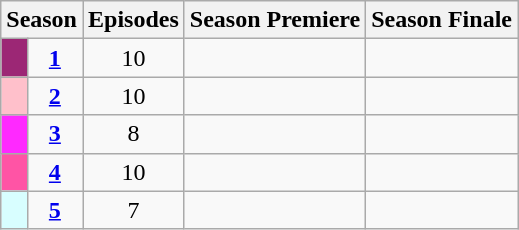<table class="wikitable">
<tr>
<th colspan="2">Season</th>
<th>Episodes</th>
<th>Season Premiere</th>
<th>Season Finale</th>
</tr>
<tr>
<td style="background:#9C2775; height:5px;"></td>
<td style="text-align:center;"><strong><a href='#'>1</a></strong></td>
<td style="text-align:center;">10</td>
<td style="text-align:center;"></td>
<td style="text-align:center;"></td>
</tr>
<tr>
<td style="background:pink; height:5px;"></td>
<td style="text-align:center;"><strong><a href='#'>2</a></strong></td>
<td style="text-align:center;">10</td>
<td style="text-align:center;"></td>
<td style="text-align:center;"></td>
</tr>
<tr>
<td style="background:#FF29FF; height:5px;"></td>
<td style="text-align:center;"><strong><a href='#'>3</a></strong></td>
<td style="text-align:center;">8</td>
<td style="text-align:center;"></td>
<td style="text-align:center;"></td>
</tr>
<tr>
<td style="background:#FF54A5; height:5px;"></td>
<td style="text-align:center;"><strong><a href='#'>4</a></strong></td>
<td style="text-align:center;">10</td>
<td style="text-align:center;"></td>
<td style="text-align:center;"></td>
</tr>
<tr>
<td style="background:#d8feff; height:5px;"></td>
<td style="text-align:center;"><strong><a href='#'>5</a></strong></td>
<td style="text-align:center;">7</td>
<td style="text-align:center;"></td>
<td style="text-align:center;"></td>
</tr>
</table>
